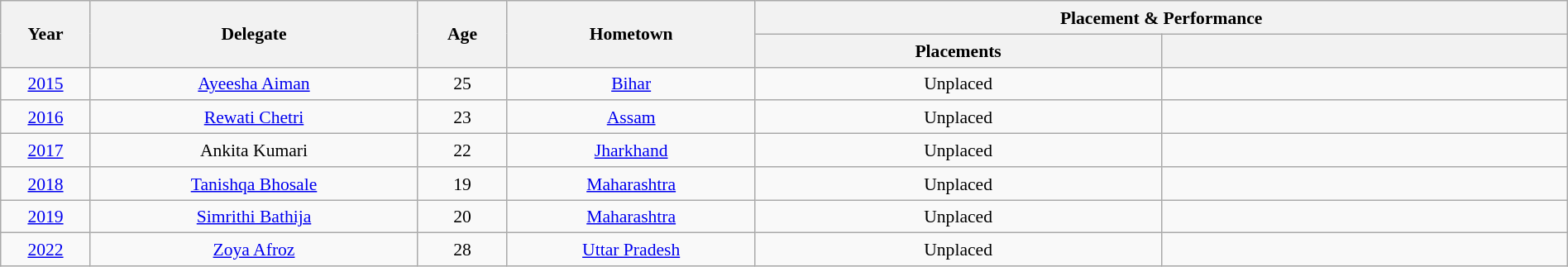<table class="wikitable" style="text-align:center; line-height:20px; font-size:90%; width:100%;">
<tr>
<th rowspan="2"  width=50px>Year</th>
<th rowspan="2"  width=200px>Delegate</th>
<th rowspan="2"  width=50px>Age</th>
<th rowspan="2"  width=150px>Hometown</th>
<th colspan="2"  width=100px>Placement & Performance</th>
</tr>
<tr>
<th width=250px>Placements</th>
<th width=250px></th>
</tr>
<tr>
<td> <a href='#'>2015</a></td>
<td><a href='#'>Ayeesha Aiman</a></td>
<td>25</td>
<td><a href='#'>Bihar</a></td>
<td>Unplaced</td>
<td></td>
</tr>
<tr>
<td> <a href='#'>2016</a></td>
<td><a href='#'>Rewati Chetri</a></td>
<td>23</td>
<td><a href='#'>Assam</a></td>
<td>Unplaced</td>
<td></td>
</tr>
<tr>
<td> <a href='#'>2017</a></td>
<td>Ankita Kumari</td>
<td>22</td>
<td><a href='#'>Jharkhand</a></td>
<td>Unplaced</td>
<td></td>
</tr>
<tr>
<td> <a href='#'>2018</a></td>
<td><a href='#'>Tanishqa Bhosale</a></td>
<td>19</td>
<td><a href='#'>Maharashtra</a></td>
<td>Unplaced</td>
<td></td>
</tr>
<tr>
<td> <a href='#'>2019</a></td>
<td><a href='#'>Simrithi Bathija</a></td>
<td>20</td>
<td><a href='#'>Maharashtra</a></td>
<td>Unplaced</td>
<td></td>
</tr>
<tr>
<td> <a href='#'>2022</a></td>
<td><a href='#'>Zoya Afroz</a></td>
<td>28</td>
<td><a href='#'>Uttar Pradesh</a></td>
<td>Unplaced</td>
<td></td>
</tr>
</table>
